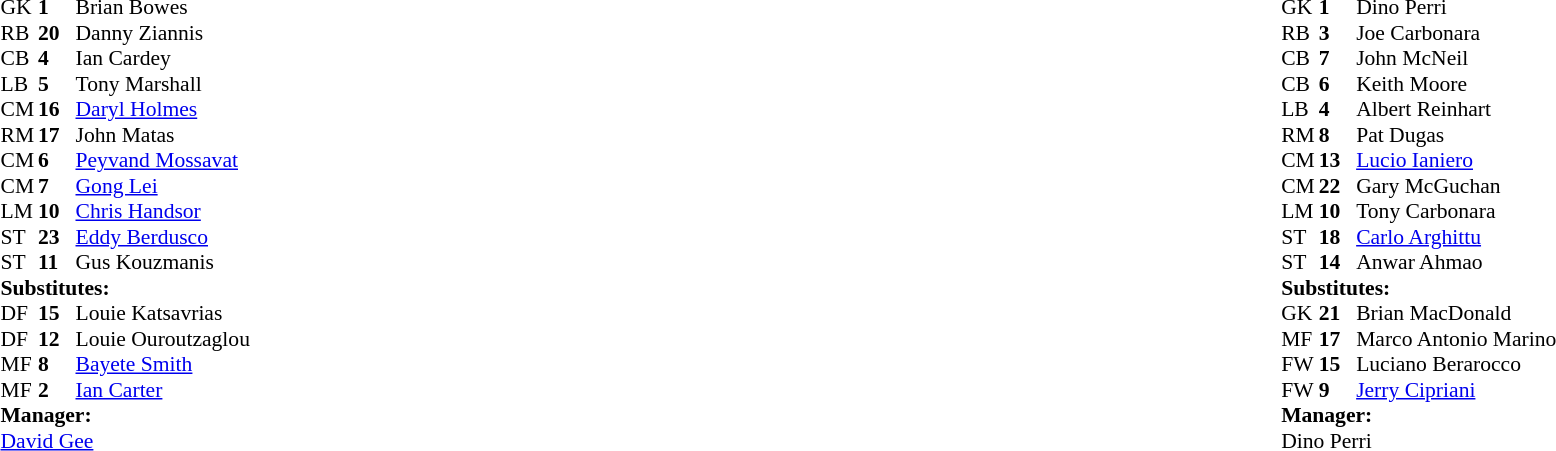<table style="width:100%;">
<tr>
<td style="vertical-align:top; width:50%;"><br><table style="font-size: 90%" cellspacing="0" cellpadding="0">
<tr>
<th width="25"></th>
<th width="25"></th>
</tr>
<tr>
<td>GK</td>
<td><strong>1</strong></td>
<td> Brian Bowes</td>
<td></td>
<td></td>
</tr>
<tr>
<td>RB</td>
<td><strong>20</strong></td>
<td> Danny Ziannis</td>
</tr>
<tr>
<td>CB</td>
<td><strong>4</strong></td>
<td> Ian Cardey</td>
</tr>
<tr>
<td>LB</td>
<td><strong>5</strong></td>
<td> Tony Marshall</td>
</tr>
<tr>
<td>CM</td>
<td><strong>16</strong></td>
<td> <a href='#'>Daryl Holmes</a></td>
<td></td>
<td></td>
</tr>
<tr>
<td>RM</td>
<td><strong>17</strong></td>
<td> John Matas</td>
<td></td>
<td></td>
</tr>
<tr>
<td>CM</td>
<td><strong>6</strong></td>
<td> <a href='#'>Peyvand Mossavat</a></td>
<td></td>
<td></td>
</tr>
<tr>
<td>CM</td>
<td><strong>7</strong></td>
<td> <a href='#'>Gong Lei</a></td>
<td></td>
<td></td>
</tr>
<tr>
<td>LM</td>
<td><strong>10</strong></td>
<td> <a href='#'>Chris Handsor</a></td>
<td></td>
<td></td>
</tr>
<tr>
<td>ST</td>
<td><strong>23</strong></td>
<td> <a href='#'>Eddy Berdusco</a></td>
<td></td>
<td></td>
</tr>
<tr>
<td>ST</td>
<td><strong>11</strong></td>
<td> Gus Kouzmanis</td>
<td></td>
<td></td>
</tr>
<tr>
<td colspan=3><strong>Substitutes:</strong></td>
</tr>
<tr>
<td>DF</td>
<td><strong>15</strong></td>
<td> Louie Katsavrias</td>
<td></td>
<td></td>
</tr>
<tr>
<td>DF</td>
<td><strong>12</strong></td>
<td> Louie Ouroutzaglou</td>
<td></td>
<td></td>
</tr>
<tr>
<td>MF</td>
<td><strong>8</strong></td>
<td> <a href='#'>Bayete Smith</a></td>
<td></td>
<td></td>
</tr>
<tr>
<td>MF</td>
<td><strong>2</strong></td>
<td> <a href='#'>Ian Carter</a></td>
<td></td>
<td></td>
</tr>
<tr>
<td colspan=3><strong>Manager:</strong></td>
</tr>
<tr>
<td colspan=4> <a href='#'>David Gee</a></td>
</tr>
</table>
</td>
<td valign="top"></td>
<td style="vertical-align:top; width:50%;"><br><table cellspacing="0" cellpadding="0" style="font-size:90%; margin:auto;">
<tr>
<th width=25></th>
<th width=25></th>
</tr>
<tr>
<td>GK</td>
<td><strong>1</strong></td>
<td> Dino Perri</td>
<td></td>
<td></td>
</tr>
<tr>
<td>RB</td>
<td><strong>3</strong></td>
<td> Joe Carbonara</td>
<td></td>
<td></td>
</tr>
<tr>
<td>CB</td>
<td><strong>7</strong></td>
<td> John McNeil</td>
</tr>
<tr>
<td>CB</td>
<td><strong>6</strong></td>
<td> Keith Moore</td>
<td></td>
<td></td>
</tr>
<tr>
<td>LB</td>
<td><strong>4</strong></td>
<td> Albert Reinhart</td>
<td></td>
<td></td>
</tr>
<tr>
<td>RM</td>
<td><strong>8</strong></td>
<td> Pat Dugas</td>
<td></td>
<td></td>
</tr>
<tr>
<td>CM</td>
<td><strong>13</strong></td>
<td> <a href='#'>Lucio Ianiero</a></td>
</tr>
<tr>
<td>CM</td>
<td><strong>22</strong></td>
<td> Gary McGuchan</td>
<td></td>
<td></td>
</tr>
<tr>
<td>LM</td>
<td><strong>10</strong></td>
<td> Tony Carbonara</td>
<td></td>
<td></td>
</tr>
<tr>
<td>ST</td>
<td><strong>18</strong></td>
<td> <a href='#'>Carlo Arghittu</a></td>
<td></td>
<td></td>
</tr>
<tr>
<td>ST</td>
<td><strong>14</strong></td>
<td> Anwar Ahmao</td>
<td></td>
<td></td>
</tr>
<tr>
<td colspan=3><strong>Substitutes:</strong></td>
</tr>
<tr>
<td>GK</td>
<td><strong>21</strong></td>
<td>  Brian MacDonald</td>
<td></td>
<td></td>
</tr>
<tr>
<td>MF</td>
<td><strong>17</strong></td>
<td> Marco Antonio Marino</td>
<td></td>
<td></td>
</tr>
<tr>
<td>FW</td>
<td><strong>15</strong></td>
<td>  Luciano Berarocco</td>
<td></td>
<td></td>
</tr>
<tr>
<td>FW</td>
<td><strong>9</strong></td>
<td> <a href='#'>Jerry Cipriani</a></td>
<td></td>
<td></td>
</tr>
<tr>
<td colspan=3><strong>Manager:</strong></td>
</tr>
<tr>
<td colspan=4> Dino Perri</td>
</tr>
</table>
</td>
</tr>
</table>
